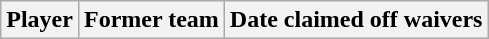<table class="wikitable">
<tr>
<th>Player</th>
<th>Former team</th>
<th>Date claimed off waivers</th>
</tr>
</table>
